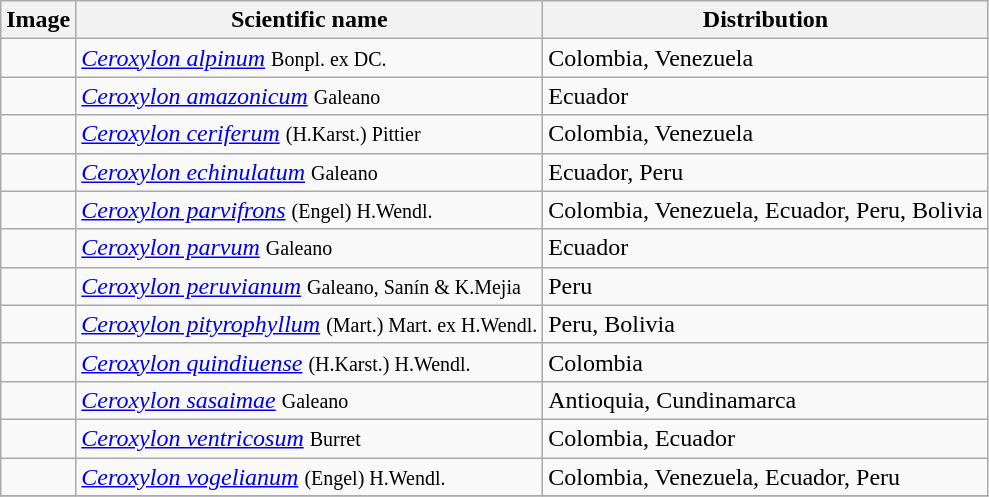<table class="wikitable">
<tr>
<th>Image</th>
<th>Scientific name</th>
<th>Distribution</th>
</tr>
<tr>
<td></td>
<td><em><a href='#'>Ceroxylon alpinum</a></em> <small>Bonpl. ex DC.</small></td>
<td>Colombia, Venezuela</td>
</tr>
<tr>
<td></td>
<td><em><a href='#'>Ceroxylon amazonicum</a></em> <small>Galeano</small></td>
<td>Ecuador</td>
</tr>
<tr>
<td></td>
<td><em><a href='#'>Ceroxylon ceriferum</a></em> <small>(H.Karst.) Pittier</small></td>
<td>Colombia, Venezuela</td>
</tr>
<tr>
<td></td>
<td><em><a href='#'>Ceroxylon echinulatum</a></em> <small>Galeano</small></td>
<td>Ecuador, Peru</td>
</tr>
<tr>
<td></td>
<td><em><a href='#'>Ceroxylon parvifrons</a></em> <small>(Engel) H.Wendl.</small></td>
<td>Colombia, Venezuela, Ecuador, Peru, Bolivia</td>
</tr>
<tr>
<td></td>
<td><em><a href='#'>Ceroxylon parvum</a></em> <small>Galeano</small></td>
<td>Ecuador</td>
</tr>
<tr>
<td></td>
<td><em><a href='#'>Ceroxylon peruvianum</a></em> <small>Galeano, Sanín & K.Mejia</small></td>
<td>Peru</td>
</tr>
<tr>
<td></td>
<td><em><a href='#'>Ceroxylon pityrophyllum</a></em> <small>(Mart.) Mart. ex H.Wendl.</small></td>
<td>Peru, Bolivia</td>
</tr>
<tr>
<td></td>
<td><em><a href='#'>Ceroxylon quindiuense</a></em> <small>(H.Karst.) H.Wendl.</small></td>
<td>Colombia</td>
</tr>
<tr>
<td></td>
<td><em><a href='#'>Ceroxylon sasaimae</a></em> <small>Galeano</small></td>
<td>Antioquia, Cundinamarca</td>
</tr>
<tr>
<td></td>
<td><em><a href='#'>Ceroxylon ventricosum</a></em> <small>Burret</small></td>
<td>Colombia, Ecuador</td>
</tr>
<tr>
<td></td>
<td><em><a href='#'>Ceroxylon vogelianum</a></em> <small>(Engel) H.Wendl.</small></td>
<td>Colombia, Venezuela, Ecuador, Peru</td>
</tr>
<tr>
</tr>
</table>
